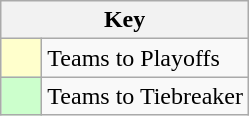<table class="wikitable" style="text-align: center;">
<tr>
<th colspan=2>Key</th>
</tr>
<tr>
<td style="background:#ffffcc; width:20px;"></td>
<td align=left>Teams to Playoffs</td>
</tr>
<tr>
<td style="background:#ccffcc; width:20px;"></td>
<td align=left>Teams to Tiebreaker</td>
</tr>
</table>
